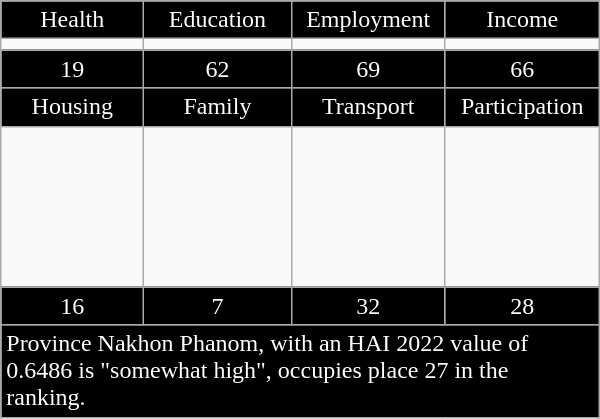<table class="wikitable floatright" style="width:400px;">
<tr>
<td style="text-align:center; width:100px; background:black; color:white;">Health</td>
<td style="text-align:center; width:100px; background:black; color:white;">Education</td>
<td style="text-align:center; width:100px; background:black; color:white;">Employment</td>
<td style="text-align:center; width:100px; background:black; color:white;">Income</td>
</tr>
<tr>
<td></td>
<td></td>
<td></td>
<td></td>
</tr>
<tr>
<td style="text-align:center; background:black; color:white;">19</td>
<td style="text-align:center; background:black; color:white;">62</td>
<td style="text-align:center; background:black; color:white;">69</td>
<td style="text-align:center; background:black; color:white;">66</td>
</tr>
<tr>
<td style="text-align:center; background:black; color:white;">Housing</td>
<td style="text-align:center; background:black; color:white;">Family</td>
<td style="text-align:center; background:black; color:white;">Transport</td>
<td style="text-align:center; background:black; color:white;">Participation</td>
</tr>
<tr>
<td style="height:100px;"></td>
<td></td>
<td></td>
<td></td>
</tr>
<tr>
<td style="text-align:center; background:black; color:white;">16</td>
<td style="text-align:center; background:black; color:white;">7</td>
<td style="text-align:center; background:black; color:white;">32</td>
<td style="text-align:center; background:black; color:white;">28</td>
</tr>
<tr>
<td colspan="4"; style="background:black; color:white;">Province Nakhon Phanom, with an HAI 2022 value of 0.6486 is "somewhat high", occupies place 27 in the ranking.</td>
</tr>
</table>
